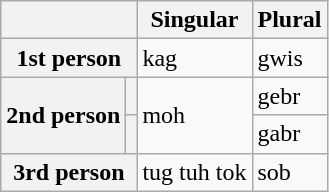<table class="wikitable">
<tr>
<th colspan="2"></th>
<th>Singular</th>
<th>Plural</th>
</tr>
<tr>
<th colspan="2">1st person</th>
<td>kag</td>
<td>gwis</td>
</tr>
<tr>
<th rowspan="2">2nd person</th>
<th></th>
<td rowspan="2">moh</td>
<td>gebr</td>
</tr>
<tr>
<th></th>
<td>gabr</td>
</tr>
<tr>
<th colspan="2">3rd person</th>
<td>tug tuh tok</td>
<td>sob</td>
</tr>
</table>
